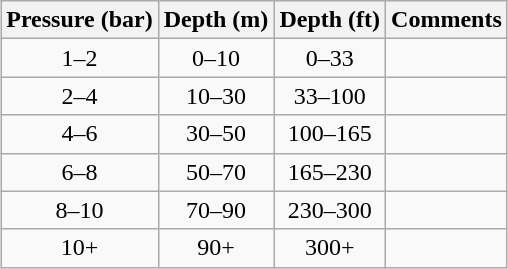<table class="wikitable" style="margin: 1em auto 1em auto; text-align:center;">
<tr>
<th scope="col">Pressure (bar)</th>
<th scope="col">Depth (m)</th>
<th scope="col">Depth (ft)</th>
<th scope="col">Comments</th>
</tr>
<tr>
<td>1–2</td>
<td>0–10</td>
<td>0–33</td>
<td></td>
</tr>
<tr>
<td>2–4</td>
<td>10–30</td>
<td>33–100</td>
<td></td>
</tr>
<tr>
<td>4–6</td>
<td>30–50</td>
<td>100–165</td>
<td></td>
</tr>
<tr>
<td>6–8</td>
<td>50–70</td>
<td>165–230</td>
<td></td>
</tr>
<tr>
<td>8–10</td>
<td>70–90</td>
<td>230–300</td>
<td></td>
</tr>
<tr>
<td>10+</td>
<td>90+</td>
<td>300+</td>
<td></td>
</tr>
</table>
